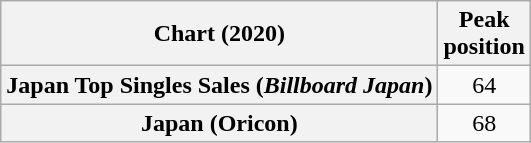<table class="wikitable plainrowheaders" style="text-align:center">
<tr>
<th scope="col">Chart (2020)</th>
<th scope="col">Peak<br>position</th>
</tr>
<tr>
<th scope="row">Japan Top Singles Sales (<em>Billboard Japan</em>)</th>
<td>64</td>
</tr>
<tr>
<th scope="row">Japan (Oricon)</th>
<td>68</td>
</tr>
</table>
